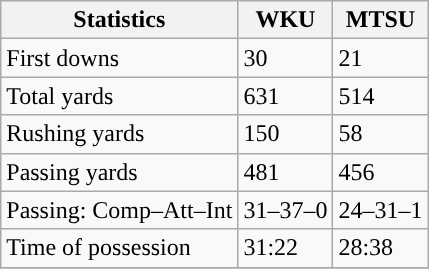<table class="wikitable" style="float: left;">
<tr>
<th>Statistics</th>
<th>WKU</th>
<th>MTSU</th>
</tr>
<tr>
<td>First downs</td>
<td>30</td>
<td>21</td>
</tr>
<tr>
<td>Total yards</td>
<td>631</td>
<td>514</td>
</tr>
<tr>
<td>Rushing yards</td>
<td>150</td>
<td>58</td>
</tr>
<tr>
<td>Passing yards</td>
<td>481</td>
<td>456</td>
</tr>
<tr>
<td>Passing: Comp–Att–Int</td>
<td>31–37–0</td>
<td>24–31–1</td>
</tr>
<tr>
<td>Time of possession</td>
<td>31:22</td>
<td>28:38</td>
</tr>
<tr>
</tr>
</table>
